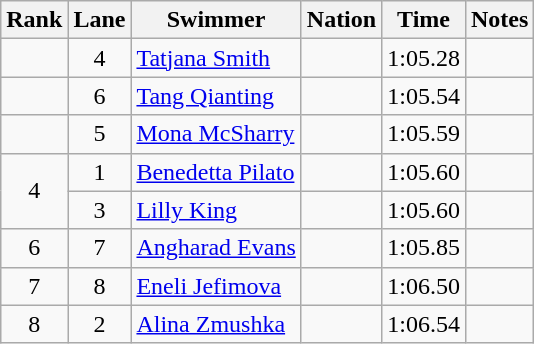<table class="wikitable sortable mw-collapsible" style="text-align:center">
<tr>
<th scope="col">Rank</th>
<th scope="col">Lane</th>
<th scope="col">Swimmer</th>
<th scope="col">Nation</th>
<th scope="col">Time</th>
<th scope="col">Notes</th>
</tr>
<tr>
<td></td>
<td>4</td>
<td align="left"><a href='#'>Tatjana Smith</a></td>
<td align="left"></td>
<td>1:05.28</td>
<td></td>
</tr>
<tr>
<td></td>
<td>6</td>
<td align="left"><a href='#'>Tang Qianting</a></td>
<td align="left"></td>
<td>1:05.54</td>
<td></td>
</tr>
<tr>
<td></td>
<td>5</td>
<td align="left"><a href='#'>Mona McSharry</a></td>
<td align="left"></td>
<td>1:05.59</td>
<td></td>
</tr>
<tr>
<td rowspan=2>4</td>
<td>1</td>
<td align="left"><a href='#'>Benedetta Pilato</a></td>
<td align="left"></td>
<td>1:05.60</td>
<td></td>
</tr>
<tr>
<td>3</td>
<td align="left"><a href='#'>Lilly King</a></td>
<td align="left"></td>
<td>1:05.60</td>
<td></td>
</tr>
<tr>
<td>6</td>
<td>7</td>
<td align="left"><a href='#'>Angharad Evans</a></td>
<td align="left"></td>
<td>1:05.85</td>
<td></td>
</tr>
<tr>
<td>7</td>
<td>8</td>
<td align="left"><a href='#'>Eneli Jefimova</a></td>
<td align="left"></td>
<td>1:06.50</td>
<td></td>
</tr>
<tr>
<td>8</td>
<td>2</td>
<td align="left"><a href='#'>Alina Zmushka</a></td>
<td align="left"></td>
<td>1:06.54</td>
<td></td>
</tr>
</table>
